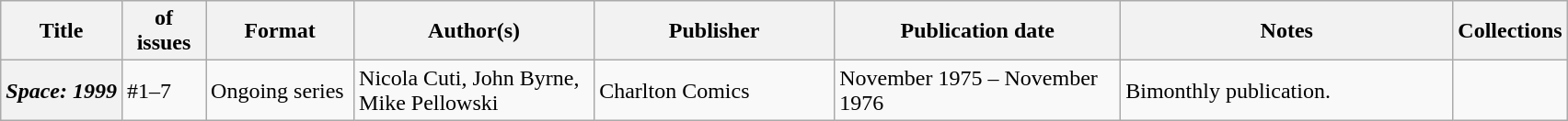<table class="wikitable">
<tr>
<th>Title</th>
<th style="width:40pt"> of issues</th>
<th style="width:75pt">Format</th>
<th style="width:125pt">Author(s)</th>
<th style="width:125pt">Publisher</th>
<th style="width:150pt">Publication date</th>
<th style="width:175pt">Notes</th>
<th>Collections</th>
</tr>
<tr>
<th><em>Space: 1999</em></th>
<td>#1–7</td>
<td>Ongoing series</td>
<td>Nicola Cuti, John Byrne, Mike Pellowski</td>
<td>Charlton Comics</td>
<td>November 1975 – November 1976</td>
<td>Bimonthly publication.</td>
<td></td>
</tr>
</table>
